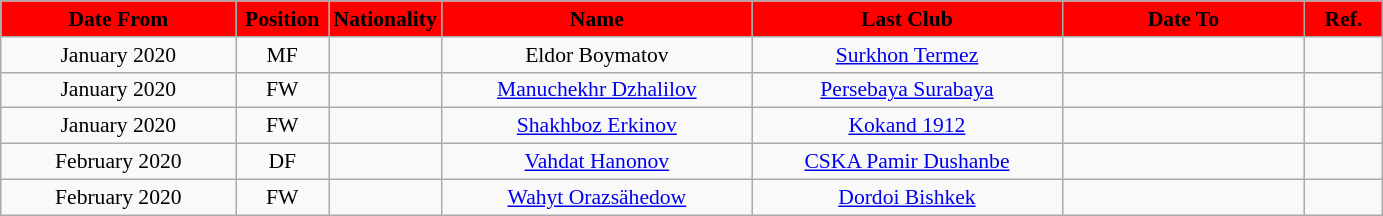<table class="wikitable"  style="text-align:center; font-size:90%; ">
<tr>
<th style="background:#FF0000; color:#000000; width:150px;">Date From</th>
<th style="background:#FF0000; color:#000000; width:55px;">Position</th>
<th style="background:#FF0000; color:#000000; width:55px;">Nationality</th>
<th style="background:#FF0000; color:#000000; width:200px;">Name</th>
<th style="background:#FF0000; color:#000000; width:200px;">Last Club</th>
<th style="background:#FF0000; color:#000000; width:155px;">Date To</th>
<th style="background:#FF0000; color:#000000; width:45px;">Ref.</th>
</tr>
<tr>
<td>January 2020</td>
<td>MF</td>
<td></td>
<td>Eldor Boymatov</td>
<td><a href='#'>Surkhon Termez</a></td>
<td></td>
<td></td>
</tr>
<tr>
<td>January 2020</td>
<td>FW</td>
<td></td>
<td><a href='#'>Manuchekhr Dzhalilov</a></td>
<td><a href='#'>Persebaya Surabaya</a></td>
<td></td>
<td></td>
</tr>
<tr>
<td>January 2020</td>
<td>FW</td>
<td></td>
<td><a href='#'>Shakhboz Erkinov</a></td>
<td><a href='#'>Kokand 1912</a></td>
<td></td>
<td></td>
</tr>
<tr>
<td>February 2020</td>
<td>DF</td>
<td></td>
<td><a href='#'>Vahdat Hanonov</a></td>
<td><a href='#'>CSKA Pamir Dushanbe</a></td>
<td></td>
<td></td>
</tr>
<tr>
<td>February 2020</td>
<td>FW</td>
<td></td>
<td><a href='#'>Wahyt Orazsähedow</a></td>
<td><a href='#'>Dordoi Bishkek</a></td>
<td></td>
<td></td>
</tr>
</table>
